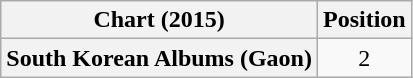<table class="wikitable plainrowheaders" style="text-align:center;">
<tr>
<th>Chart (2015)</th>
<th>Position</th>
</tr>
<tr>
<th scope="row">South Korean Albums (Gaon)</th>
<td align="center">2</td>
</tr>
</table>
